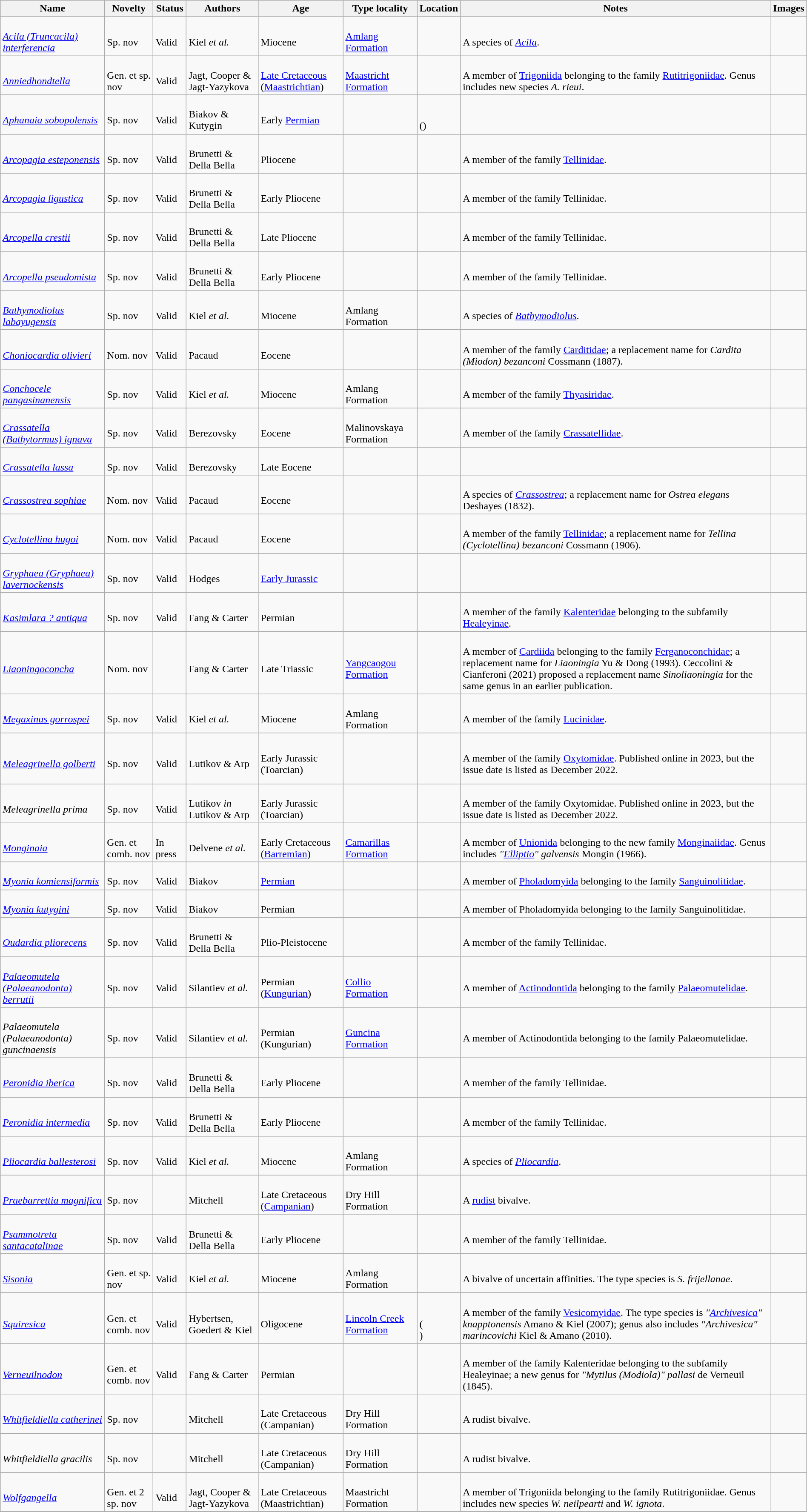<table class="wikitable sortable" align="center" width="100%">
<tr>
<th>Name</th>
<th>Novelty</th>
<th>Status</th>
<th>Authors</th>
<th>Age</th>
<th>Type locality</th>
<th>Location</th>
<th>Notes</th>
<th>Images</th>
</tr>
<tr>
<td><br><em><a href='#'>Acila (Truncacila) interferencia</a></em></td>
<td><br>Sp. nov</td>
<td><br>Valid</td>
<td><br>Kiel <em>et al.</em></td>
<td><br>Miocene</td>
<td><br><a href='#'>Amlang Formation</a></td>
<td><br></td>
<td><br>A species of <em><a href='#'>Acila</a></em>.</td>
<td></td>
</tr>
<tr>
<td><br><em><a href='#'>Anniedhondtella</a></em></td>
<td><br>Gen. et sp. nov</td>
<td><br>Valid</td>
<td><br>Jagt, Cooper & Jagt-Yazykova</td>
<td><br><a href='#'>Late Cretaceous</a> (<a href='#'>Maastrichtian</a>)</td>
<td><br><a href='#'>Maastricht Formation</a></td>
<td></td>
<td><br>A member of <a href='#'>Trigoniida</a> belonging to the family <a href='#'>Rutitrigoniidae</a>. Genus includes new species <em>A. rieui</em>.</td>
<td></td>
</tr>
<tr>
<td><br><em><a href='#'>Aphanaia sobopolensis</a></em></td>
<td><br>Sp. nov</td>
<td><br>Valid</td>
<td><br>Biakov & Kutygin</td>
<td><br>Early <a href='#'>Permian</a></td>
<td></td>
<td><br><br>()</td>
<td></td>
<td></td>
</tr>
<tr>
<td><br><em><a href='#'>Arcopagia esteponensis</a></em></td>
<td><br>Sp. nov</td>
<td><br>Valid</td>
<td><br>Brunetti & Della Bella</td>
<td><br>Pliocene</td>
<td></td>
<td><br></td>
<td><br>A member of the family <a href='#'>Tellinidae</a>.</td>
<td></td>
</tr>
<tr>
<td><br><em><a href='#'>Arcopagia ligustica</a></em></td>
<td><br>Sp. nov</td>
<td><br>Valid</td>
<td><br>Brunetti & Della Bella</td>
<td><br>Early Pliocene</td>
<td></td>
<td><br></td>
<td><br>A member of the family Tellinidae.</td>
<td></td>
</tr>
<tr>
<td><br><em><a href='#'>Arcopella crestii</a></em></td>
<td><br>Sp. nov</td>
<td><br>Valid</td>
<td><br>Brunetti & Della Bella</td>
<td><br>Late Pliocene</td>
<td></td>
<td><br></td>
<td><br>A member of the family Tellinidae.</td>
<td></td>
</tr>
<tr>
<td><br><em><a href='#'>Arcopella pseudomista</a></em></td>
<td><br>Sp. nov</td>
<td><br>Valid</td>
<td><br>Brunetti & Della Bella</td>
<td><br>Early Pliocene</td>
<td></td>
<td><br></td>
<td><br>A member of the family Tellinidae.</td>
<td></td>
</tr>
<tr>
<td><br><em><a href='#'>Bathymodiolus labayugensis</a></em></td>
<td><br>Sp. nov</td>
<td><br>Valid</td>
<td><br>Kiel <em>et al.</em></td>
<td><br>Miocene</td>
<td><br>Amlang Formation</td>
<td><br></td>
<td><br>A species of <em><a href='#'>Bathymodiolus</a></em>.</td>
<td></td>
</tr>
<tr>
<td><br><em><a href='#'>Choniocardia olivieri</a></em></td>
<td><br>Nom. nov</td>
<td><br>Valid</td>
<td><br>Pacaud</td>
<td><br>Eocene</td>
<td></td>
<td><br></td>
<td><br>A member of the family <a href='#'>Carditidae</a>; a replacement name for <em>Cardita (Miodon) bezanconi</em> Cossmann (1887).</td>
<td></td>
</tr>
<tr>
<td><br><em><a href='#'>Conchocele pangasinanensis</a></em></td>
<td><br>Sp. nov</td>
<td><br>Valid</td>
<td><br>Kiel <em>et al.</em></td>
<td><br>Miocene</td>
<td><br>Amlang Formation</td>
<td><br></td>
<td><br>A member of the family <a href='#'>Thyasiridae</a>.</td>
<td></td>
</tr>
<tr>
<td><br><em><a href='#'>Crassatella (Bathytormus) ignava</a></em></td>
<td><br>Sp. nov</td>
<td><br>Valid</td>
<td><br>Berezovsky</td>
<td><br>Eocene</td>
<td><br>Malinovskaya Formation</td>
<td><br></td>
<td><br>A member of the family <a href='#'>Crassatellidae</a>.</td>
<td></td>
</tr>
<tr>
<td><br><em><a href='#'>Crassatella lassa</a></em></td>
<td><br>Sp. nov</td>
<td><br>Valid</td>
<td><br>Berezovsky</td>
<td><br>Late Eocene</td>
<td></td>
<td><br></td>
<td></td>
<td></td>
</tr>
<tr>
<td><br><em><a href='#'>Crassostrea sophiae</a></em></td>
<td><br>Nom. nov</td>
<td><br>Valid</td>
<td><br>Pacaud</td>
<td><br>Eocene</td>
<td></td>
<td><br></td>
<td><br>A species of <em><a href='#'>Crassostrea</a></em>; a replacement name for <em>Ostrea elegans</em> Deshayes (1832).</td>
<td></td>
</tr>
<tr>
<td><br><em><a href='#'>Cyclotellina hugoi</a></em></td>
<td><br>Nom. nov</td>
<td><br>Valid</td>
<td><br>Pacaud</td>
<td><br>Eocene</td>
<td></td>
<td><br></td>
<td><br>A member of the family <a href='#'>Tellinidae</a>; a replacement name for <em>Tellina (Cyclotellina) bezanconi</em> Cossmann (1906).</td>
<td></td>
</tr>
<tr>
<td><br><em><a href='#'>Gryphaea (Gryphaea) lavernockensis</a></em></td>
<td><br>Sp. nov</td>
<td><br>Valid</td>
<td><br>Hodges</td>
<td><br><a href='#'>Early Jurassic</a></td>
<td></td>
<td><br></td>
<td></td>
<td></td>
</tr>
<tr>
<td><br><em><a href='#'>Kasimlara ? antiqua</a></em></td>
<td><br>Sp. nov</td>
<td><br>Valid</td>
<td><br>Fang & Carter</td>
<td><br>Permian</td>
<td></td>
<td><br></td>
<td><br>A member of the family <a href='#'>Kalenteridae</a> belonging to the subfamily <a href='#'>Healeyinae</a>.</td>
<td></td>
</tr>
<tr>
<td><br><em><a href='#'>Liaoningoconcha</a></em></td>
<td><br>Nom. nov</td>
<td></td>
<td><br>Fang & Carter</td>
<td><br>Late Triassic</td>
<td><br><a href='#'>Yangcaogou Formation</a></td>
<td><br></td>
<td><br>A member of <a href='#'>Cardiida</a> belonging to the family <a href='#'>Ferganoconchidae</a>; a replacement name for <em>Liaoningia</em> Yu & Dong (1993). Ceccolini & Cianferoni (2021) proposed a replacement name <em>Sinoliaoningia</em> for the same genus in an earlier publication.</td>
<td></td>
</tr>
<tr>
<td><br><em><a href='#'>Megaxinus gorrospei</a></em></td>
<td><br>Sp. nov</td>
<td><br>Valid</td>
<td><br>Kiel <em>et al.</em></td>
<td><br>Miocene</td>
<td><br>Amlang Formation</td>
<td><br></td>
<td><br>A member of the family <a href='#'>Lucinidae</a>.</td>
<td></td>
</tr>
<tr>
<td><br><em><a href='#'>Meleagrinella golberti</a></em></td>
<td><br>Sp. nov</td>
<td><br>Valid</td>
<td><br>Lutikov & Arp</td>
<td><br>Early Jurassic (Toarcian)</td>
<td></td>
<td><br><br>
<br>
<br>
</td>
<td><br>A member of the family <a href='#'>Oxytomidae</a>. Published online in 2023, but the issue date is listed as December 2022.</td>
<td></td>
</tr>
<tr>
<td><br><em>Meleagrinella prima</em></td>
<td><br>Sp. nov</td>
<td><br>Valid</td>
<td><br>Lutikov <em>in</em> Lutikov & Arp</td>
<td><br>Early Jurassic (Toarcian)</td>
<td></td>
<td><br></td>
<td><br>A member of the family Oxytomidae. Published online in 2023, but the issue date is listed as December 2022.</td>
<td></td>
</tr>
<tr>
<td><br><em><a href='#'>Monginaia</a></em></td>
<td><br>Gen. et comb. nov</td>
<td><br>In press</td>
<td><br>Delvene <em>et al.</em></td>
<td><br>Early Cretaceous (<a href='#'>Barremian</a>)</td>
<td><br><a href='#'>Camarillas Formation</a></td>
<td><br></td>
<td><br>A member of <a href='#'>Unionida</a> belonging to the new family <a href='#'>Monginaiidae</a>. Genus includes <em>"<a href='#'>Elliptio</a>" galvensis</em> Mongin (1966).</td>
<td></td>
</tr>
<tr>
<td><br><em><a href='#'>Myonia komiensiformis</a></em></td>
<td><br>Sp. nov</td>
<td><br>Valid</td>
<td><br>Biakov</td>
<td><br><a href='#'>Permian</a></td>
<td></td>
<td><br></td>
<td><br>A member of <a href='#'>Pholadomyida</a> belonging to the family <a href='#'>Sanguinolitidae</a>.</td>
<td></td>
</tr>
<tr>
<td><br><em><a href='#'>Myonia kutygini</a></em></td>
<td><br>Sp. nov</td>
<td><br>Valid</td>
<td><br>Biakov</td>
<td><br>Permian</td>
<td></td>
<td><br></td>
<td><br>A member of Pholadomyida belonging to the family Sanguinolitidae.</td>
<td></td>
</tr>
<tr>
<td><br><em><a href='#'>Oudardia pliorecens</a></em></td>
<td><br>Sp. nov</td>
<td><br>Valid</td>
<td><br>Brunetti & Della Bella</td>
<td><br>Plio-Pleistocene</td>
<td></td>
<td><br></td>
<td><br>A member of the family Tellinidae.</td>
<td></td>
</tr>
<tr>
<td><br><em><a href='#'>Palaeomutela (Palaeanodonta) berrutii</a></em></td>
<td><br>Sp. nov</td>
<td><br>Valid</td>
<td><br>Silantiev <em>et al.</em></td>
<td><br>Permian (<a href='#'>Kungurian</a>)</td>
<td><br><a href='#'>Collio Formation</a></td>
<td><br></td>
<td><br>A member of <a href='#'>Actinodontida</a> belonging to the family <a href='#'>Palaeomutelidae</a>.</td>
<td></td>
</tr>
<tr>
<td><br><em>Palaeomutela (Palaeanodonta) guncinaensis</em></td>
<td><br>Sp. nov</td>
<td><br>Valid</td>
<td><br>Silantiev <em>et al.</em></td>
<td><br>Permian (Kungurian)</td>
<td><br><a href='#'>Guncina Formation</a></td>
<td><br></td>
<td><br>A member of Actinodontida belonging to the family Palaeomutelidae.</td>
<td></td>
</tr>
<tr>
<td><br><em><a href='#'>Peronidia iberica</a></em></td>
<td><br>Sp. nov</td>
<td><br>Valid</td>
<td><br>Brunetti & Della Bella</td>
<td><br>Early Pliocene</td>
<td></td>
<td><br></td>
<td><br>A member of the family Tellinidae.</td>
<td></td>
</tr>
<tr>
<td><br><em><a href='#'>Peronidia intermedia</a></em></td>
<td><br>Sp. nov</td>
<td><br>Valid</td>
<td><br>Brunetti & Della Bella</td>
<td><br>Early Pliocene</td>
<td></td>
<td><br></td>
<td><br>A member of the family Tellinidae.</td>
<td></td>
</tr>
<tr>
<td><br><em><a href='#'>Pliocardia ballesterosi</a></em></td>
<td><br>Sp. nov</td>
<td><br>Valid</td>
<td><br>Kiel <em>et al.</em></td>
<td><br>Miocene</td>
<td><br>Amlang Formation</td>
<td><br></td>
<td><br>A species of <em><a href='#'>Pliocardia</a></em>.</td>
<td></td>
</tr>
<tr>
<td><br><em><a href='#'>Praebarrettia magnifica</a></em></td>
<td><br>Sp. nov</td>
<td></td>
<td><br>Mitchell</td>
<td><br>Late Cretaceous (<a href='#'>Campanian</a>)</td>
<td><br>Dry Hill Formation</td>
<td><br></td>
<td><br>A <a href='#'>rudist</a> bivalve.</td>
<td></td>
</tr>
<tr>
<td><br><em><a href='#'>Psammotreta santacatalinae</a></em></td>
<td><br>Sp. nov</td>
<td><br>Valid</td>
<td><br>Brunetti & Della Bella</td>
<td><br>Early Pliocene</td>
<td></td>
<td><br></td>
<td><br>A member of the family Tellinidae.</td>
<td></td>
</tr>
<tr>
<td><br><em><a href='#'>Sisonia</a></em></td>
<td><br>Gen. et sp. nov</td>
<td><br>Valid</td>
<td><br>Kiel <em>et al.</em></td>
<td><br>Miocene</td>
<td><br>Amlang Formation</td>
<td><br></td>
<td><br>A bivalve of uncertain affinities. The type species is <em>S. frijellanae</em>.</td>
<td></td>
</tr>
<tr>
<td><br><em><a href='#'>Squiresica</a></em></td>
<td><br>Gen. et comb. nov</td>
<td><br>Valid</td>
<td><br>Hybertsen, Goedert & Kiel</td>
<td><br>Oligocene</td>
<td><br><a href='#'>Lincoln Creek Formation</a></td>
<td><br><br>(<br>)</td>
<td><br>A member of the family <a href='#'>Vesicomyidae</a>. The type species is <em>"<a href='#'>Archivesica</a>" knapptonensis</em> Amano & Kiel (2007); genus also includes <em>"Archivesica" marincovichi</em> Kiel & Amano (2010).</td>
<td></td>
</tr>
<tr>
<td><br><em><a href='#'>Verneuilnodon</a></em></td>
<td><br>Gen. et comb. nov</td>
<td><br>Valid</td>
<td><br>Fang & Carter</td>
<td><br>Permian</td>
<td></td>
<td><br></td>
<td><br>A member of the family Kalenteridae belonging to the subfamily Healeyinae; a new genus for <em>"Mytilus (Modiola)" pallasi</em> de Verneuil (1845).</td>
<td></td>
</tr>
<tr>
<td><br><em><a href='#'>Whitfieldiella catherinei</a></em></td>
<td><br>Sp. nov</td>
<td></td>
<td><br>Mitchell</td>
<td><br>Late Cretaceous (Campanian)</td>
<td><br>Dry Hill Formation</td>
<td><br></td>
<td><br>A rudist bivalve.</td>
<td></td>
</tr>
<tr>
<td><br><em>Whitfieldiella gracilis</em></td>
<td><br>Sp. nov</td>
<td></td>
<td><br>Mitchell</td>
<td><br>Late Cretaceous (Campanian)</td>
<td><br>Dry Hill Formation</td>
<td><br></td>
<td><br>A rudist bivalve.</td>
<td></td>
</tr>
<tr>
<td><br><em><a href='#'>Wolfgangella</a></em></td>
<td><br>Gen. et 2 sp. nov</td>
<td><br>Valid</td>
<td><br>Jagt, Cooper & Jagt-Yazykova</td>
<td><br>Late Cretaceous (Maastrichtian)</td>
<td><br>Maastricht Formation</td>
<td></td>
<td><br>A member of Trigoniida belonging to the family Rutitrigoniidae. Genus includes new species <em>W. neilpearti</em> and <em>W. ignota</em>.</td>
<td></td>
</tr>
<tr>
</tr>
</table>
